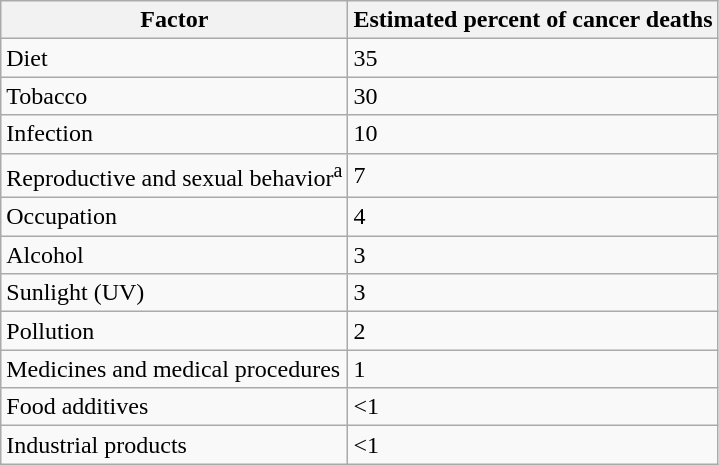<table class="wikitable sortable">
<tr>
<th>Factor</th>
<th>Estimated percent of cancer deaths</th>
</tr>
<tr>
<td>Diet</td>
<td>35</td>
</tr>
<tr>
<td>Tobacco</td>
<td>30</td>
</tr>
<tr>
<td>Infection</td>
<td>10</td>
</tr>
<tr>
<td>Reproductive and sexual behavior<sup>a</sup></td>
<td>7</td>
</tr>
<tr>
<td>Occupation</td>
<td>4</td>
</tr>
<tr>
<td>Alcohol</td>
<td>3</td>
</tr>
<tr>
<td>Sunlight (UV)</td>
<td>3</td>
</tr>
<tr>
<td>Pollution</td>
<td>2</td>
</tr>
<tr>
<td>Medicines and medical procedures</td>
<td>1</td>
</tr>
<tr>
<td>Food additives</td>
<td><1</td>
</tr>
<tr>
<td>Industrial products</td>
<td><1</td>
</tr>
</table>
